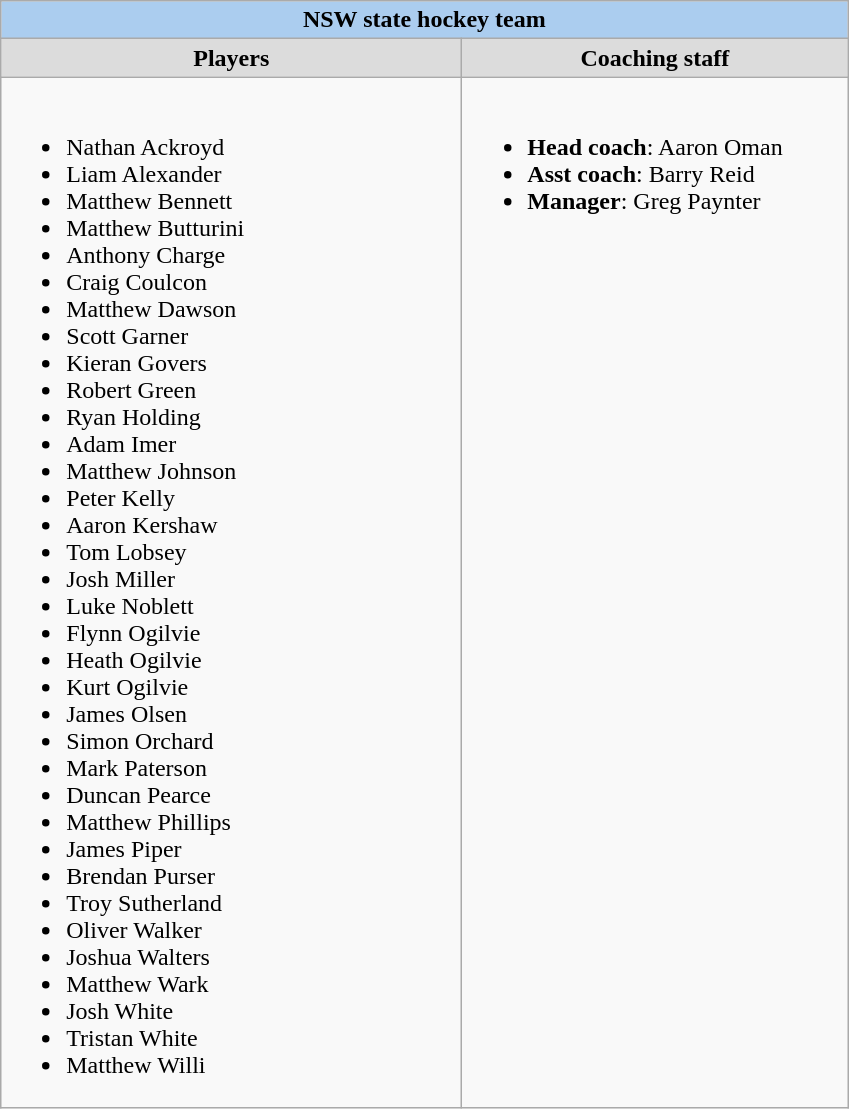<table class=wikitable>
<tr>
<td colspan=2 align=center bgcolor=#ABCDEF><strong>NSW state hockey team</strong></td>
</tr>
<tr align=center>
<td width=300 bgcolor=gainsboro><strong>Players</strong></td>
<td width=250 bgcolor=gainsboro><strong>Coaching staff</strong></td>
</tr>
<tr>
<td><br><ul><li>Nathan Ackroyd</li><li>Liam Alexander</li><li>Matthew Bennett</li><li>Matthew Butturini</li><li>Anthony Charge</li><li>Craig Coulcon</li><li>Matthew Dawson</li><li>Scott Garner</li><li>Kieran Govers</li><li>Robert Green</li><li>Ryan Holding</li><li>Adam Imer</li><li>Matthew Johnson</li><li>Peter Kelly</li><li>Aaron Kershaw</li><li>Tom Lobsey</li><li>Josh Miller</li><li>Luke Noblett</li><li>Flynn Ogilvie</li><li>Heath Ogilvie</li><li>Kurt Ogilvie</li><li>James Olsen</li><li>Simon Orchard</li><li>Mark Paterson</li><li>Duncan Pearce</li><li>Matthew Phillips</li><li>James Piper</li><li>Brendan Purser</li><li>Troy Sutherland</li><li>Oliver Walker</li><li>Joshua Walters</li><li>Matthew Wark</li><li>Josh White</li><li>Tristan White</li><li>Matthew Willi</li></ul></td>
<td valign=top><br><ul><li><strong>Head coach</strong>: Aaron Oman</li><li><strong>Asst coach</strong>: Barry Reid</li><li><strong>Manager</strong>: Greg Paynter</li></ul></td>
</tr>
</table>
